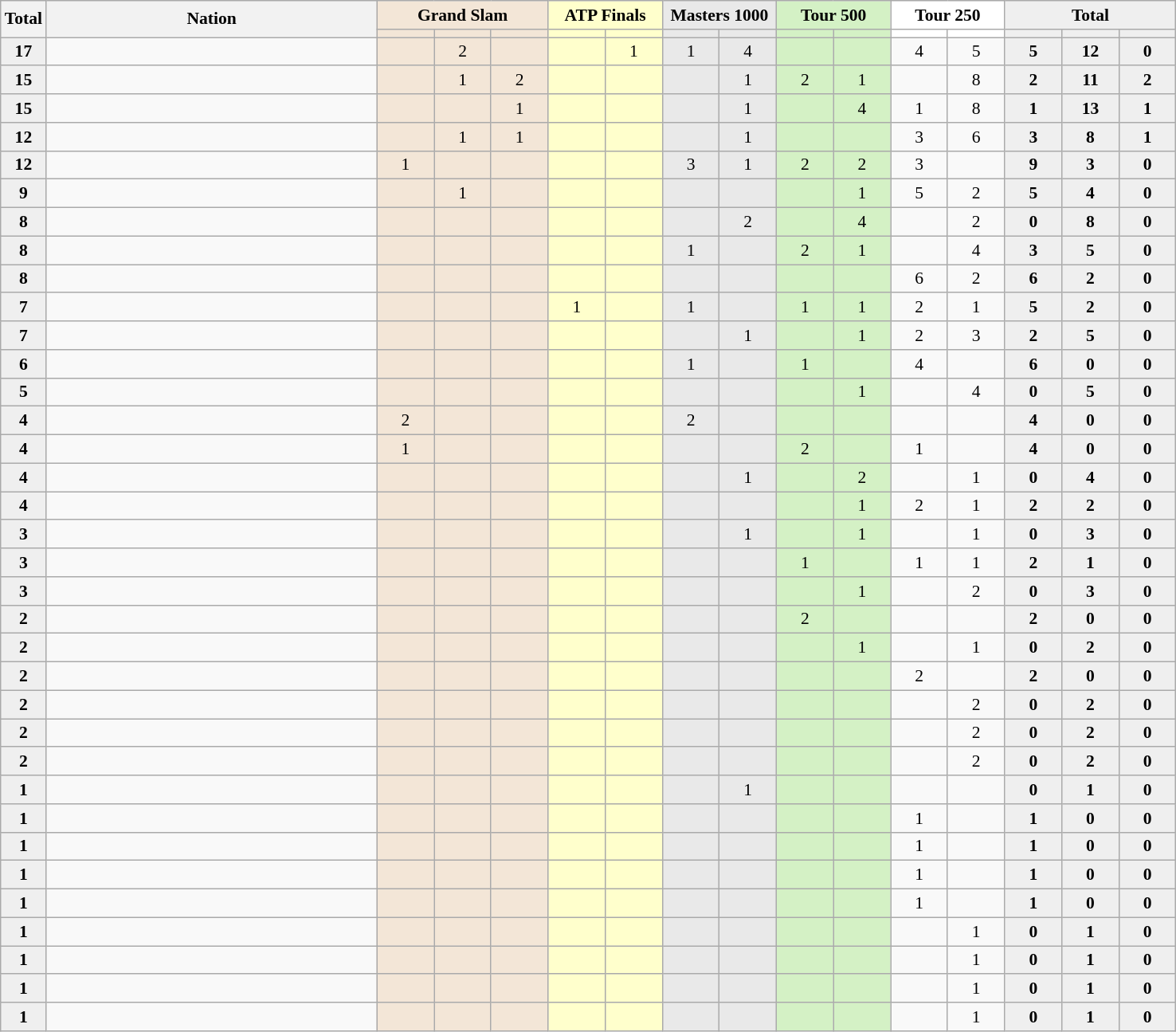<table class="sortable wikitable" style="font-size:90%">
<tr>
<th style="width:30px;" rowspan="2">Total</th>
<th style="width:270px;" rowspan="2">Nation</th>
<th style="background-color:#f3e6d7;" colspan="3">Grand Slam</th>
<th style="background-color:#ffffcc;" colspan="2">ATP Finals</th>
<th style="background-color:#e9e9e9;" colspan="2">Masters 1000</th>
<th style="background-color:#d4f1c5;" colspan="2">Tour 500</th>
<th style="background-color:#ffffff;" colspan="2">Tour 250</th>
<th style="background-color:#efefef;" colspan="3">Total</th>
</tr>
<tr>
<th style="width:41px; background-color:#f3e6d7;"></th>
<th style="width:41px; background-color:#f3e6d7;"></th>
<th style="width:41px; background-color:#f3e6d7;"></th>
<th style="width:41px; background-color:#ffffcc;"></th>
<th style="width:41px; background-color:#ffffcc;"></th>
<th style="width:41px; background-color:#e9e9e9;"></th>
<th style="width:41px; background-color:#e9e9e9;"></th>
<th style="width:41px; background-color:#d4f1c5;"></th>
<th style="width:41px; background-color:#d4f1c5;"></th>
<th style="width:41px; background-color:#ffffff;"></th>
<th style="width:41px; background-color:#ffffff;"></th>
<th style="width:41px; background-color:#efefef;"></th>
<th style="width:41px; background-color:#efefef;"></th>
<th style="width:41px; background-color:#efefef;"></th>
</tr>
<tr align="center">
<td style="background:#efefef;"><strong>17</strong></td>
<td align="left"></td>
<td style="background:#F3E6D7;"></td>
<td style="background:#F3E6D7;">2</td>
<td style="background:#F3E6D7;"></td>
<td style="background:#ffc;"></td>
<td style="background:#ffc;">1</td>
<td style="background:#E9E9E9;">1</td>
<td style="background:#E9E9E9;">4</td>
<td style="background:#D4F1C5;"></td>
<td style="background:#D4F1C5;"></td>
<td>4</td>
<td>5</td>
<td style="background:#efefef;"><strong>5</strong></td>
<td style="background:#efefef;"><strong>12</strong></td>
<td style="background:#efefef;"><strong>0</strong></td>
</tr>
<tr align="center">
<td style="background:#efefef;"><strong>15</strong></td>
<td align="left"></td>
<td style="background:#F3E6D7;"></td>
<td style="background:#F3E6D7;">1</td>
<td style="background:#F3E6D7;">2</td>
<td style="background:#ffc;"></td>
<td style="background:#ffc;"></td>
<td style="background:#E9E9E9;"></td>
<td style="background:#E9E9E9;">1</td>
<td style="background:#D4F1C5;">2</td>
<td style="background:#D4F1C5;">1</td>
<td></td>
<td>8</td>
<td style="background:#efefef;"><strong>2</strong></td>
<td style="background:#efefef;"><strong>11</strong></td>
<td style="background:#efefef;"><strong>2</strong></td>
</tr>
<tr align="center">
<td style="background:#efefef;"><strong>15</strong></td>
<td align="left"></td>
<td style="background:#F3E6D7;"></td>
<td style="background:#F3E6D7;"></td>
<td style="background:#F3E6D7;">1</td>
<td style="background:#ffc;"></td>
<td style="background:#ffc;"></td>
<td style="background:#E9E9E9;"></td>
<td style="background:#E9E9E9;">1</td>
<td style="background:#D4F1C5;"></td>
<td style="background:#D4F1C5;">4</td>
<td>1</td>
<td>8</td>
<td style="background:#efefef;"><strong>1</strong></td>
<td style="background:#efefef;"><strong>13</strong></td>
<td style="background:#efefef;"><strong>1</strong></td>
</tr>
<tr align="center">
<td style="background:#efefef;"><strong>12</strong></td>
<td align="left"></td>
<td style="background:#F3E6D7;"></td>
<td style="background:#F3E6D7;">1</td>
<td style="background:#F3E6D7;">1</td>
<td style="background:#ffc;"></td>
<td style="background:#ffc;"></td>
<td style="background:#E9E9E9;"></td>
<td style="background:#E9E9E9;">1</td>
<td style="background:#D4F1C5;"></td>
<td style="background:#D4F1C5;"></td>
<td>3</td>
<td>6</td>
<td style="background:#efefef;"><strong>3</strong></td>
<td style="background:#efefef;"><strong>8</strong></td>
<td style="background:#efefef;"><strong>1</strong></td>
</tr>
<tr align="center">
<td style="background:#efefef;"><strong>12</strong></td>
<td align="left"></td>
<td style="background:#F3E6D7;">1</td>
<td style="background:#F3E6D7;"></td>
<td style="background:#F3E6D7;"></td>
<td style="background:#ffc;"></td>
<td style="background:#ffc;"></td>
<td style="background:#E9E9E9;">3</td>
<td style="background:#E9E9E9;">1</td>
<td style="background:#D4F1C5;">2</td>
<td style="background:#D4F1C5;">2</td>
<td>3</td>
<td></td>
<td style="background:#efefef;"><strong>9</strong></td>
<td style="background:#efefef;"><strong>3</strong></td>
<td style="background:#efefef;"><strong>0</strong></td>
</tr>
<tr align="center">
<td style="background:#efefef;"><strong>9</strong></td>
<td align="left"></td>
<td style="background:#F3E6D7;"></td>
<td style="background:#F3E6D7;">1</td>
<td style="background:#F3E6D7;"></td>
<td style="background:#ffc;"></td>
<td style="background:#ffc;"></td>
<td style="background:#E9E9E9;"></td>
<td style="background:#E9E9E9;"></td>
<td style="background:#D4F1C5;"></td>
<td style="background:#D4F1C5;">1</td>
<td>5</td>
<td>2</td>
<td style="background:#efefef;"><strong>5</strong></td>
<td style="background:#efefef;"><strong>4</strong></td>
<td style="background:#efefef;"><strong>0</strong></td>
</tr>
<tr align="center">
<td style="background:#efefef;"><strong>8</strong></td>
<td align="left"></td>
<td style="background:#F3E6D7;"></td>
<td style="background:#F3E6D7;"></td>
<td style="background:#F3E6D7;"></td>
<td style="background:#ffc;"></td>
<td style="background:#ffc;"></td>
<td style="background:#E9E9E9;"></td>
<td style="background:#E9E9E9;">2</td>
<td style="background:#D4F1C5;"></td>
<td style="background:#D4F1C5;">4</td>
<td></td>
<td>2</td>
<td style="background:#efefef;"><strong>0</strong></td>
<td style="background:#efefef;"><strong>8</strong></td>
<td style="background:#efefef;"><strong>0</strong></td>
</tr>
<tr align="center">
<td style="background:#efefef;"><strong>8</strong></td>
<td align="left"></td>
<td style="background:#F3E6D7;"></td>
<td style="background:#F3E6D7;"></td>
<td style="background:#F3E6D7;"></td>
<td style="background:#ffc;"></td>
<td style="background:#ffc;"></td>
<td style="background:#E9E9E9;">1</td>
<td style="background:#E9E9E9;"></td>
<td style="background:#D4F1C5;">2</td>
<td style="background:#D4F1C5;">1</td>
<td></td>
<td>4</td>
<td style="background:#efefef;"><strong>3</strong></td>
<td style="background:#efefef;"><strong>5</strong></td>
<td style="background:#efefef;"><strong>0</strong></td>
</tr>
<tr align="center">
<td style="background:#efefef;"><strong>8</strong></td>
<td align="left"></td>
<td style="background:#F3E6D7;"></td>
<td style="background:#F3E6D7;"></td>
<td style="background:#F3E6D7;"></td>
<td style="background:#ffc;"></td>
<td style="background:#ffc;"></td>
<td style="background:#E9E9E9;"></td>
<td style="background:#E9E9E9;"></td>
<td style="background:#D4F1C5;"></td>
<td style="background:#D4F1C5;"></td>
<td>6</td>
<td>2</td>
<td style="background:#efefef;"><strong>6</strong></td>
<td style="background:#efefef;"><strong>2</strong></td>
<td style="background:#efefef;"><strong>0</strong></td>
</tr>
<tr align="center">
<td style="background:#efefef;"><strong>7</strong></td>
<td align="left"></td>
<td style="background:#F3E6D7;"></td>
<td style="background:#F3E6D7;"></td>
<td style="background:#F3E6D7;"></td>
<td style="background:#ffc;">1</td>
<td style="background:#ffc;"></td>
<td style="background:#E9E9E9;">1</td>
<td style="background:#E9E9E9;"></td>
<td style="background:#D4F1C5;">1</td>
<td style="background:#D4F1C5;">1</td>
<td>2</td>
<td>1</td>
<td style="background:#efefef;"><strong>5</strong></td>
<td style="background:#efefef;"><strong>2</strong></td>
<td style="background:#efefef;"><strong>0</strong></td>
</tr>
<tr align="center">
<td style="background:#efefef;"><strong>7</strong></td>
<td align="left"></td>
<td style="background:#F3E6D7;"></td>
<td style="background:#F3E6D7;"></td>
<td style="background:#F3E6D7;"></td>
<td style="background:#ffc;"></td>
<td style="background:#ffc;"></td>
<td style="background:#E9E9E9;"></td>
<td style="background:#E9E9E9;">1</td>
<td style="background:#D4F1C5;"></td>
<td style="background:#D4F1C5;">1</td>
<td>2</td>
<td>3</td>
<td style="background:#efefef;"><strong>2</strong></td>
<td style="background:#efefef;"><strong>5</strong></td>
<td style="background:#efefef;"><strong>0</strong></td>
</tr>
<tr align="center">
<td style="background:#efefef;"><strong>6</strong></td>
<td align="left"></td>
<td style="background:#F3E6D7;"></td>
<td style="background:#F3E6D7;"></td>
<td style="background:#F3E6D7;"></td>
<td style="background:#ffc;"></td>
<td style="background:#ffc;"></td>
<td style="background:#E9E9E9;">1</td>
<td style="background:#E9E9E9;"></td>
<td style="background:#D4F1C5;">1</td>
<td style="background:#D4F1C5;"></td>
<td>4</td>
<td></td>
<td style="background:#efefef;"><strong>6</strong></td>
<td style="background:#efefef;"><strong>0</strong></td>
<td style="background:#efefef;"><strong>0</strong></td>
</tr>
<tr align="center">
<td style="background:#efefef;"><strong>5</strong></td>
<td align="left"></td>
<td style="background:#F3E6D7;"></td>
<td style="background:#F3E6D7;"></td>
<td style="background:#F3E6D7;"></td>
<td style="background:#ffc;"></td>
<td style="background:#ffc;"></td>
<td style="background:#E9E9E9;"></td>
<td style="background:#E9E9E9;"></td>
<td style="background:#D4F1C5;"></td>
<td style="background:#D4F1C5;">1</td>
<td></td>
<td>4</td>
<td style="background:#efefef;"><strong>0</strong></td>
<td style="background:#efefef;"><strong>5</strong></td>
<td style="background:#efefef;"><strong>0</strong></td>
</tr>
<tr align="center">
<td style="background:#efefef;"><strong>4</strong></td>
<td align="left"></td>
<td style="background:#F3E6D7;">2</td>
<td style="background:#F3E6D7;"></td>
<td style="background:#F3E6D7;"></td>
<td style="background:#ffc;"></td>
<td style="background:#ffc;"></td>
<td style="background:#E9E9E9;">2</td>
<td style="background:#E9E9E9;"></td>
<td style="background:#D4F1C5;"></td>
<td style="background:#D4F1C5;"></td>
<td></td>
<td></td>
<td style="background:#efefef;"><strong>4</strong></td>
<td style="background:#efefef;"><strong>0</strong></td>
<td style="background:#efefef;"><strong>0</strong></td>
</tr>
<tr align="center">
<td style="background:#efefef;"><strong>4</strong></td>
<td align="left"></td>
<td style="background:#F3E6D7;">1</td>
<td style="background:#F3E6D7;"></td>
<td style="background:#F3E6D7;"></td>
<td style="background:#ffc;"></td>
<td style="background:#ffc;"></td>
<td style="background:#E9E9E9;"></td>
<td style="background:#E9E9E9;"></td>
<td style="background:#D4F1C5;">2</td>
<td style="background:#D4F1C5;"></td>
<td>1</td>
<td></td>
<td style="background:#efefef;"><strong>4</strong></td>
<td style="background:#efefef;"><strong>0</strong></td>
<td style="background:#efefef;"><strong>0</strong></td>
</tr>
<tr align="center">
<td style="background:#efefef;"><strong>4</strong></td>
<td align="left"></td>
<td style="background:#F3E6D7;"></td>
<td style="background:#F3E6D7;"></td>
<td style="background:#F3E6D7;"></td>
<td style="background:#ffc;"></td>
<td style="background:#ffc;"></td>
<td style="background:#E9E9E9;"></td>
<td style="background:#E9E9E9;">1</td>
<td style="background:#D4F1C5;"></td>
<td style="background:#D4F1C5;">2</td>
<td></td>
<td>1</td>
<td style="background:#efefef;"><strong>0</strong></td>
<td style="background:#efefef;"><strong>4</strong></td>
<td style="background:#efefef;"><strong>0</strong></td>
</tr>
<tr align="center">
<td style="background:#efefef;"><strong>4</strong></td>
<td align="left"></td>
<td style="background:#F3E6D7;"></td>
<td style="background:#F3E6D7;"></td>
<td style="background:#F3E6D7;"></td>
<td style="background:#ffc;"></td>
<td style="background:#ffc;"></td>
<td style="background:#E9E9E9;"></td>
<td style="background:#E9E9E9;"></td>
<td style="background:#D4F1C5;"></td>
<td style="background:#D4F1C5;">1</td>
<td>2</td>
<td>1</td>
<td style="background:#efefef;"><strong>2</strong></td>
<td style="background:#efefef;"><strong>2</strong></td>
<td style="background:#efefef;"><strong>0</strong></td>
</tr>
<tr align="center">
<td style="background:#efefef;"><strong>3</strong></td>
<td align="left"></td>
<td style="background:#F3E6D7;"></td>
<td style="background:#F3E6D7;"></td>
<td style="background:#F3E6D7;"></td>
<td style="background:#ffc;"></td>
<td style="background:#ffc;"></td>
<td style="background:#E9E9E9;"></td>
<td style="background:#E9E9E9;">1</td>
<td style="background:#D4F1C5;"></td>
<td style="background:#D4F1C5;">1</td>
<td></td>
<td>1</td>
<td style="background:#efefef;"><strong>0</strong></td>
<td style="background:#efefef;"><strong>3</strong></td>
<td style="background:#efefef;"><strong>0</strong></td>
</tr>
<tr align="center">
<td style="background:#efefef;"><strong>3</strong></td>
<td align="left"></td>
<td style="background:#F3E6D7;"></td>
<td style="background:#F3E6D7;"></td>
<td style="background:#F3E6D7;"></td>
<td style="background:#ffc;"></td>
<td style="background:#ffc;"></td>
<td style="background:#E9E9E9;"></td>
<td style="background:#E9E9E9;"></td>
<td style="background:#D4F1C5;">1</td>
<td style="background:#D4F1C5;"></td>
<td>1</td>
<td>1</td>
<td style="background:#efefef;"><strong>2</strong></td>
<td style="background:#efefef;"><strong>1</strong></td>
<td style="background:#efefef;"><strong>0</strong></td>
</tr>
<tr align="center">
<td style="background:#efefef;"><strong>3</strong></td>
<td align="left"></td>
<td style="background:#F3E6D7;"></td>
<td style="background:#F3E6D7;"></td>
<td style="background:#F3E6D7;"></td>
<td style="background:#ffc;"></td>
<td style="background:#ffc;"></td>
<td style="background:#E9E9E9;"></td>
<td style="background:#E9E9E9;"></td>
<td style="background:#D4F1C5;"></td>
<td style="background:#D4F1C5;">1</td>
<td></td>
<td>2</td>
<td style="background:#efefef;"><strong>0</strong></td>
<td style="background:#efefef;"><strong>3</strong></td>
<td style="background:#efefef;"><strong>0</strong></td>
</tr>
<tr align="center">
<td style="background:#efefef;"><strong>2</strong></td>
<td align="left"></td>
<td style="background:#F3E6D7;"></td>
<td style="background:#F3E6D7;"></td>
<td style="background:#F3E6D7;"></td>
<td style="background:#ffc;"></td>
<td style="background:#ffc;"></td>
<td style="background:#E9E9E9;"></td>
<td style="background:#E9E9E9;"></td>
<td style="background:#D4F1C5;">2</td>
<td style="background:#D4F1C5;"></td>
<td></td>
<td></td>
<td style="background:#efefef;"><strong>2</strong></td>
<td style="background:#efefef;"><strong>0</strong></td>
<td style="background:#efefef;"><strong>0</strong></td>
</tr>
<tr align="center">
<td style="background:#efefef;"><strong>2</strong></td>
<td align="left"></td>
<td style="background:#F3E6D7;"></td>
<td style="background:#F3E6D7;"></td>
<td style="background:#F3E6D7;"></td>
<td style="background:#ffc;"></td>
<td style="background:#ffc;"></td>
<td style="background:#E9E9E9;"></td>
<td style="background:#E9E9E9;"></td>
<td style="background:#D4F1C5;"></td>
<td style="background:#D4F1C5;">1</td>
<td></td>
<td>1</td>
<td style="background:#efefef;"><strong>0</strong></td>
<td style="background:#efefef;"><strong>2</strong></td>
<td style="background:#efefef;"><strong>0</strong></td>
</tr>
<tr align="center">
<td style="background:#efefef;"><strong>2</strong></td>
<td align="left"></td>
<td style="background:#F3E6D7;"></td>
<td style="background:#F3E6D7;"></td>
<td style="background:#F3E6D7;"></td>
<td style="background:#ffc;"></td>
<td style="background:#ffc;"></td>
<td style="background:#E9E9E9;"></td>
<td style="background:#E9E9E9;"></td>
<td style="background:#D4F1C5;"></td>
<td style="background:#D4F1C5;"></td>
<td>2</td>
<td></td>
<td style="background:#efefef;"><strong>2</strong></td>
<td style="background:#efefef;"><strong>0</strong></td>
<td style="background:#efefef;"><strong>0</strong></td>
</tr>
<tr align="center">
<td style="background:#efefef;"><strong>2</strong></td>
<td align="left"></td>
<td style="background:#F3E6D7;"></td>
<td style="background:#F3E6D7;"></td>
<td style="background:#F3E6D7;"></td>
<td style="background:#ffc;"></td>
<td style="background:#ffc;"></td>
<td style="background:#E9E9E9;"></td>
<td style="background:#E9E9E9;"></td>
<td style="background:#D4F1C5;"></td>
<td style="background:#D4F1C5;"></td>
<td></td>
<td>2</td>
<td style="background:#efefef;"><strong>0</strong></td>
<td style="background:#efefef;"><strong>2</strong></td>
<td style="background:#efefef;"><strong>0</strong></td>
</tr>
<tr align="center">
<td style="background:#efefef;"><strong>2</strong></td>
<td align="left"></td>
<td style="background:#F3E6D7;"></td>
<td style="background:#F3E6D7;"></td>
<td style="background:#F3E6D7;"></td>
<td style="background:#ffc;"></td>
<td style="background:#ffc;"></td>
<td style="background:#E9E9E9;"></td>
<td style="background:#E9E9E9;"></td>
<td style="background:#D4F1C5;"></td>
<td style="background:#D4F1C5;"></td>
<td></td>
<td>2</td>
<td style="background:#efefef;"><strong>0</strong></td>
<td style="background:#efefef;"><strong>2</strong></td>
<td style="background:#efefef;"><strong>0</strong></td>
</tr>
<tr align="center">
<td style="background:#efefef;"><strong>2</strong></td>
<td align="left"></td>
<td style="background:#F3E6D7;"></td>
<td style="background:#F3E6D7;"></td>
<td style="background:#F3E6D7;"></td>
<td style="background:#ffc;"></td>
<td style="background:#ffc;"></td>
<td style="background:#E9E9E9;"></td>
<td style="background:#E9E9E9;"></td>
<td style="background:#D4F1C5;"></td>
<td style="background:#D4F1C5;"></td>
<td></td>
<td>2</td>
<td style="background:#efefef;"><strong>0</strong></td>
<td style="background:#efefef;"><strong>2</strong></td>
<td style="background:#efefef;"><strong>0</strong></td>
</tr>
<tr align="center">
<td style="background:#efefef;"><strong>1</strong></td>
<td align="left"></td>
<td style="background:#F3E6D7;"></td>
<td style="background:#F3E6D7;"></td>
<td style="background:#F3E6D7;"></td>
<td style="background:#ffc;"></td>
<td style="background:#ffc;"></td>
<td style="background:#E9E9E9;"></td>
<td style="background:#E9E9E9;">1</td>
<td style="background:#D4F1C5;"></td>
<td style="background:#D4F1C5;"></td>
<td></td>
<td></td>
<td style="background:#efefef;"><strong>0</strong></td>
<td style="background:#efefef;"><strong>1</strong></td>
<td style="background:#efefef;"><strong>0</strong></td>
</tr>
<tr align="center">
<td style="background:#efefef;"><strong>1</strong></td>
<td align="left"></td>
<td style="background:#F3E6D7;"></td>
<td style="background:#F3E6D7;"></td>
<td style="background:#F3E6D7;"></td>
<td style="background:#ffc;"></td>
<td style="background:#ffc;"></td>
<td style="background:#E9E9E9;"></td>
<td style="background:#E9E9E9;"></td>
<td style="background:#D4F1C5;"></td>
<td style="background:#D4F1C5;"></td>
<td>1</td>
<td></td>
<td style="background:#efefef;"><strong>1</strong></td>
<td style="background:#efefef;"><strong>0</strong></td>
<td style="background:#efefef;"><strong>0</strong></td>
</tr>
<tr align="center">
<td style="background:#efefef;"><strong>1</strong></td>
<td align="left"></td>
<td style="background:#F3E6D7;"></td>
<td style="background:#F3E6D7;"></td>
<td style="background:#F3E6D7;"></td>
<td style="background:#ffc;"></td>
<td style="background:#ffc;"></td>
<td style="background:#E9E9E9;"></td>
<td style="background:#E9E9E9;"></td>
<td style="background:#D4F1C5;"></td>
<td style="background:#D4F1C5;"></td>
<td>1</td>
<td></td>
<td style="background:#efefef;"><strong>1</strong></td>
<td style="background:#efefef;"><strong>0</strong></td>
<td style="background:#efefef;"><strong>0</strong></td>
</tr>
<tr align="center">
<td style="background:#efefef;"><strong>1</strong></td>
<td align="left"></td>
<td style="background:#F3E6D7;"></td>
<td style="background:#F3E6D7;"></td>
<td style="background:#F3E6D7;"></td>
<td style="background:#ffc;"></td>
<td style="background:#ffc;"></td>
<td style="background:#E9E9E9;"></td>
<td style="background:#E9E9E9;"></td>
<td style="background:#D4F1C5;"></td>
<td style="background:#D4F1C5;"></td>
<td>1</td>
<td></td>
<td style="background:#efefef;"><strong>1</strong></td>
<td style="background:#efefef;"><strong>0</strong></td>
<td style="background:#efefef;"><strong>0</strong></td>
</tr>
<tr align="center">
<td style="background:#efefef;"><strong>1</strong></td>
<td align="left"></td>
<td style="background:#F3E6D7;"></td>
<td style="background:#F3E6D7;"></td>
<td style="background:#F3E6D7;"></td>
<td style="background:#ffc;"></td>
<td style="background:#ffc;"></td>
<td style="background:#E9E9E9;"></td>
<td style="background:#E9E9E9;"></td>
<td style="background:#D4F1C5;"></td>
<td style="background:#D4F1C5;"></td>
<td>1</td>
<td></td>
<td style="background:#efefef;"><strong>1</strong></td>
<td style="background:#efefef;"><strong>0</strong></td>
<td style="background:#efefef;"><strong>0</strong></td>
</tr>
<tr align="center">
<td style="background:#efefef;"><strong>1</strong></td>
<td align="left"></td>
<td style="background:#F3E6D7;"></td>
<td style="background:#F3E6D7;"></td>
<td style="background:#F3E6D7;"></td>
<td style="background:#ffc;"></td>
<td style="background:#ffc;"></td>
<td style="background:#E9E9E9;"></td>
<td style="background:#E9E9E9;"></td>
<td style="background:#D4F1C5;"></td>
<td style="background:#D4F1C5;"></td>
<td></td>
<td>1</td>
<td style="background:#efefef;"><strong>0</strong></td>
<td style="background:#efefef;"><strong>1</strong></td>
<td style="background:#efefef;"><strong>0</strong></td>
</tr>
<tr align="center">
<td style="background:#efefef;"><strong>1</strong></td>
<td align="left"></td>
<td style="background:#F3E6D7;"></td>
<td style="background:#F3E6D7;"></td>
<td style="background:#F3E6D7;"></td>
<td style="background:#ffc;"></td>
<td style="background:#ffc;"></td>
<td style="background:#E9E9E9;"></td>
<td style="background:#E9E9E9;"></td>
<td style="background:#D4F1C5;"></td>
<td style="background:#D4F1C5;"></td>
<td></td>
<td>1</td>
<td style="background:#efefef;"><strong>0</strong></td>
<td style="background:#efefef;"><strong>1</strong></td>
<td style="background:#efefef;"><strong>0</strong></td>
</tr>
<tr align="center">
<td style="background:#efefef;"><strong>1</strong></td>
<td align="left"></td>
<td style="background:#F3E6D7;"></td>
<td style="background:#F3E6D7;"></td>
<td style="background:#F3E6D7;"></td>
<td style="background:#ffc;"></td>
<td style="background:#ffc;"></td>
<td style="background:#E9E9E9;"></td>
<td style="background:#E9E9E9;"></td>
<td style="background:#D4F1C5;"></td>
<td style="background:#D4F1C5;"></td>
<td></td>
<td>1</td>
<td style="background:#efefef;"><strong>0</strong></td>
<td style="background:#efefef;"><strong>1</strong></td>
<td style="background:#efefef;"><strong>0</strong></td>
</tr>
<tr align="center">
<td style="background:#efefef;"><strong>1</strong></td>
<td align="left"></td>
<td style="background:#F3E6D7;"></td>
<td style="background:#F3E6D7;"></td>
<td style="background:#F3E6D7;"></td>
<td style="background:#ffc;"></td>
<td style="background:#ffc;"></td>
<td style="background:#E9E9E9;"></td>
<td style="background:#E9E9E9;"></td>
<td style="background:#D4F1C5;"></td>
<td style="background:#D4F1C5;"></td>
<td></td>
<td>1</td>
<td style="background:#efefef;"><strong>0</strong></td>
<td style="background:#efefef;"><strong>1</strong></td>
<td style="background:#efefef;"><strong>0</strong></td>
</tr>
</table>
